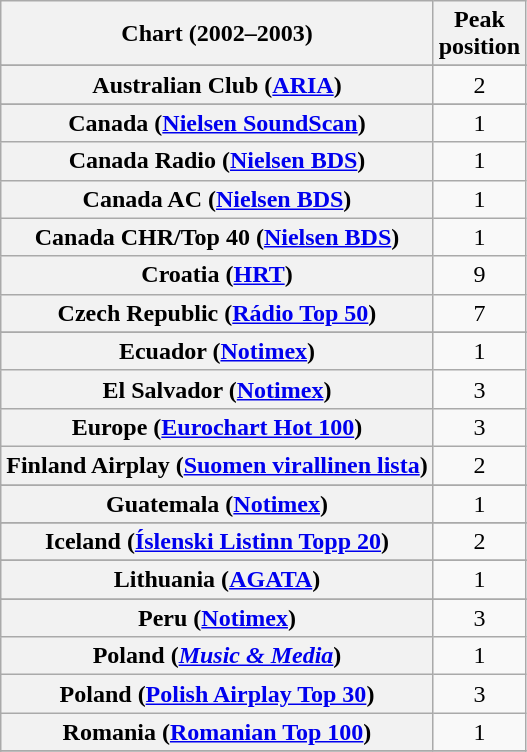<table class="wikitable sortable plainrowheaders" style="text-align:center">
<tr>
<th scope="col">Chart (2002–2003)</th>
<th scope="col">Peak<br>position</th>
</tr>
<tr>
</tr>
<tr>
<th scope="row">Australian Club (<a href='#'>ARIA</a>)</th>
<td>2</td>
</tr>
<tr>
</tr>
<tr>
</tr>
<tr>
</tr>
<tr>
<th scope="row">Canada (<a href='#'>Nielsen SoundScan</a>)</th>
<td>1</td>
</tr>
<tr>
<th scope="row">Canada Radio (<a href='#'>Nielsen BDS</a>)</th>
<td>1</td>
</tr>
<tr>
<th scope="row">Canada AC (<a href='#'>Nielsen BDS</a>)</th>
<td>1</td>
</tr>
<tr>
<th scope="row">Canada CHR/Top 40 (<a href='#'>Nielsen BDS</a>)</th>
<td>1</td>
</tr>
<tr>
<th scope="row">Croatia (<a href='#'>HRT</a>)</th>
<td>9</td>
</tr>
<tr>
<th scope="row">Czech Republic (<a href='#'>Rádio Top 50</a>)</th>
<td>7</td>
</tr>
<tr>
</tr>
<tr>
<th scope="row">Ecuador (<a href='#'>Notimex</a>)</th>
<td>1</td>
</tr>
<tr>
<th scope="row">El Salvador (<a href='#'>Notimex</a>)</th>
<td>3</td>
</tr>
<tr>
<th scope="row">Europe (<a href='#'>Eurochart Hot 100</a>)</th>
<td>3</td>
</tr>
<tr>
<th scope="row">Finland Airplay (<a href='#'>Suomen virallinen lista</a>)</th>
<td>2</td>
</tr>
<tr>
</tr>
<tr>
</tr>
<tr>
<th scope="row">Guatemala (<a href='#'>Notimex</a>)</th>
<td>1</td>
</tr>
<tr>
</tr>
<tr>
</tr>
<tr>
<th scope="row">Iceland (<a href='#'>Íslenski Listinn Topp 20</a>)</th>
<td>2</td>
</tr>
<tr>
</tr>
<tr>
</tr>
<tr>
<th scope="row">Lithuania (<a href='#'>AGATA</a>)</th>
<td>1</td>
</tr>
<tr>
</tr>
<tr>
</tr>
<tr>
</tr>
<tr>
</tr>
<tr>
<th scope="row">Peru (<a href='#'>Notimex</a>)</th>
<td>3</td>
</tr>
<tr>
<th scope="row">Poland (<em><a href='#'>Music & Media</a></em>)</th>
<td>1</td>
</tr>
<tr>
<th scope="row">Poland (<a href='#'>Polish Airplay Top 30</a>)</th>
<td>3</td>
</tr>
<tr>
<th scope="row">Romania (<a href='#'>Romanian Top 100</a>)</th>
<td>1</td>
</tr>
<tr>
</tr>
<tr>
</tr>
<tr>
</tr>
<tr>
</tr>
<tr>
</tr>
<tr>
</tr>
<tr>
</tr>
<tr>
</tr>
<tr>
</tr>
<tr>
</tr>
<tr>
</tr>
</table>
